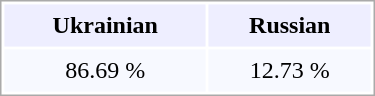<table width="250px" border="0" cellspacing="2" cellpadding="5" style="border:1px solid #AAAAAA;">
<tr bgcolor="#eeeeff">
<th>Ukrainian</th>
<th>Russian</th>
</tr>
<tr bgcolor="#f7f9ff">
<td align=center>86.69 %</td>
<td align=center>12.73 %</td>
</tr>
</table>
